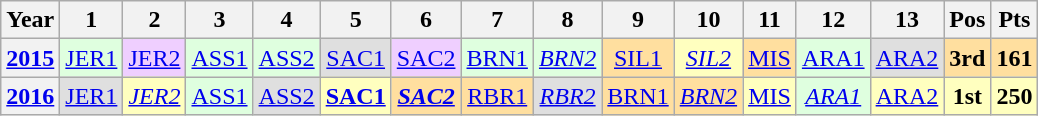<table class="wikitable" style="text-align:center;">
<tr>
<th>Year</th>
<th>1</th>
<th>2</th>
<th>3</th>
<th>4</th>
<th>5</th>
<th>6</th>
<th>7</th>
<th>8</th>
<th>9</th>
<th>10</th>
<th>11</th>
<th>12</th>
<th>13</th>
<th>Pos</th>
<th>Pts</th>
</tr>
<tr>
<th><a href='#'>2015</a></th>
<td style="background:#dfffdf;"><a href='#'>JER1</a><br></td>
<td style="background:#efcfff;"><a href='#'>JER2</a><br></td>
<td style="background:#dfffdf;"><a href='#'>ASS1</a><br></td>
<td style="background:#dfffdf;"><a href='#'>ASS2</a><br></td>
<td style="background:#dfdfdf;"><a href='#'>SAC1</a><br></td>
<td style="background:#efcfff;"><a href='#'>SAC2</a><br></td>
<td style="background:#dfffdf;"><a href='#'>BRN1</a><br></td>
<td style="background:#dfffdf;"><em><a href='#'>BRN2</a></em><br></td>
<td style="background:#ffdf9f;"><a href='#'>SIL1</a><br></td>
<td style="background:#ffffbf;"><em><a href='#'>SIL2</a></em><br></td>
<td style="background:#ffdf9f;"><a href='#'>MIS</a><br></td>
<td style="background:#dfffdf;"><a href='#'>ARA1</a><br></td>
<td style="background:#dfdfdf;"><a href='#'>ARA2</a><br></td>
<th style="background:#ffdf9f;">3rd</th>
<th style="background:#ffdf9f;">161</th>
</tr>
<tr>
<th><a href='#'>2016</a></th>
<td style="background:#dfdfdf;"><a href='#'>JER1</a><br></td>
<td style="background:#ffffbf;"><em><a href='#'>JER2</a></em><br></td>
<td style="background:#dfffdf;"><a href='#'>ASS1</a><br></td>
<td style="background:#dfdfdf;"><a href='#'>ASS2</a><br></td>
<td style="background:#ffffbf;"><strong><a href='#'>SAC1</a></strong><br></td>
<td style="background:#ffdf9f;"><strong><em><a href='#'>SAC2</a></em></strong><br></td>
<td style="background:#ffdf9f;"><a href='#'>RBR1</a><br></td>
<td style="background:#dfdfdf;"><em><a href='#'>RBR2</a></em><br></td>
<td style="background:#ffdf9f;"><a href='#'>BRN1</a><br></td>
<td style="background:#ffdf9f;"><em><a href='#'>BRN2</a></em><br></td>
<td style="background:#ffffbf;"><a href='#'>MIS</a><br></td>
<td style="background:#dfffdf;"><em><a href='#'>ARA1</a></em><br></td>
<td style="background:#ffffbf;"><a href='#'>ARA2</a><br></td>
<th style="background:#ffffbf;">1st</th>
<th style="background:#ffffbf;">250</th>
</tr>
</table>
